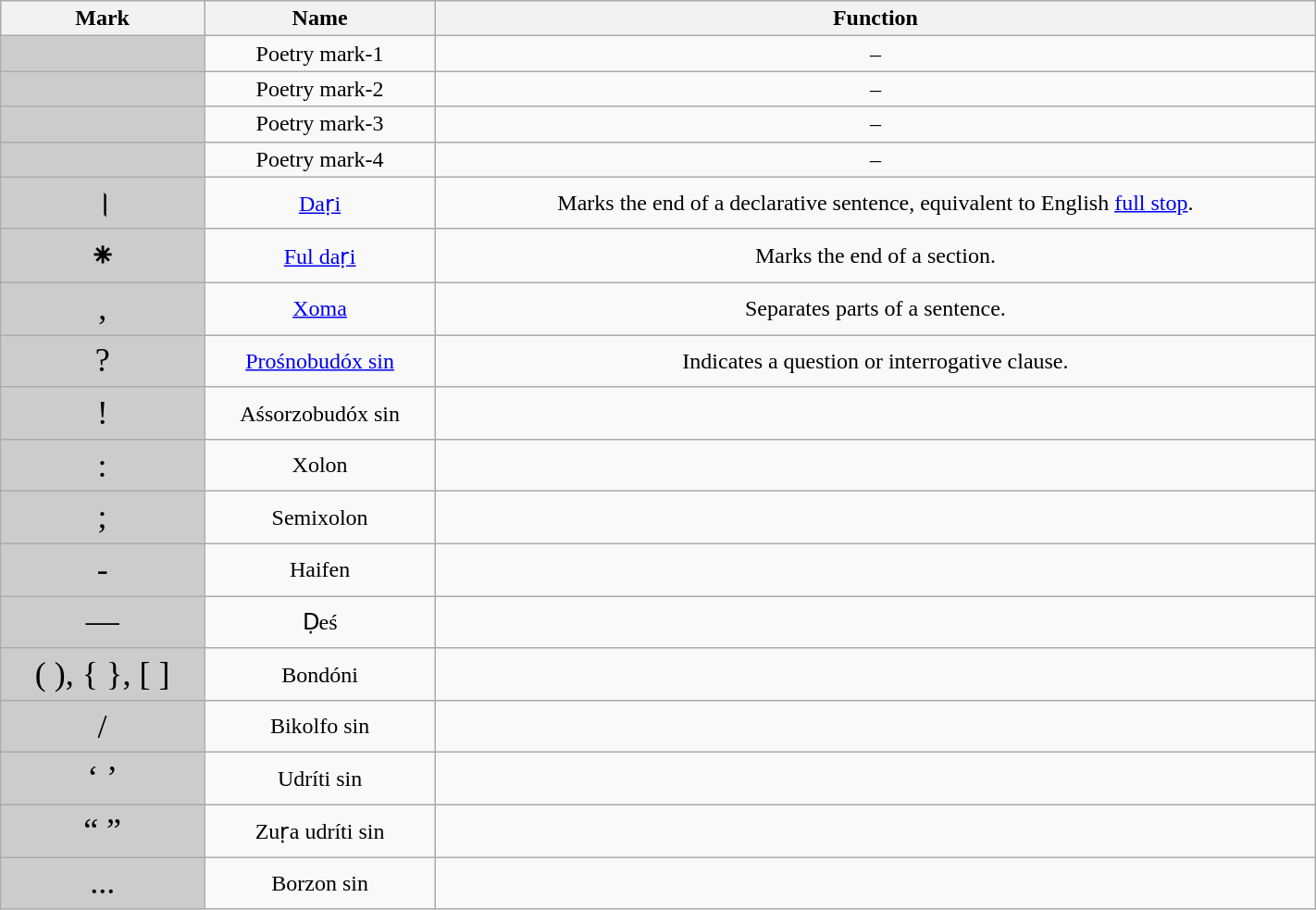<table class="wikitable" style="margin: auto; border: none; text-align:center; width:75%">
<tr>
<th>Mark</th>
<th>Name</th>
<th>Function</th>
</tr>
<tr>
<td style="background:#ccc; font-size:24px;"></td>
<td>Poetry mark-1</td>
<td>–</td>
</tr>
<tr>
<td style="background:#ccc; font-size:24px;"></td>
<td>Poetry mark-2</td>
<td>–</td>
</tr>
<tr>
<td style="background:#ccc; font-size:24px;"></td>
<td>Poetry mark-3</td>
<td>–</td>
</tr>
<tr>
<td style="background:#ccc; font-size:24px;"></td>
<td>Poetry mark-4</td>
<td>–</td>
</tr>
<tr>
<td style="background:#ccc; font-size:24px;">।</td>
<td><a href='#'>Daṛi</a></td>
<td>Marks the end of a declarative sentence, equivalent to English <a href='#'>full stop</a>.</td>
</tr>
<tr>
<td style="background:#ccc; font-size:24px;">⁕</td>
<td><a href='#'>Ful daṛi</a></td>
<td>Marks the end of a section.</td>
</tr>
<tr>
<td style="background:#ccc; font-size:24px;">,</td>
<td><a href='#'>Xoma</a></td>
<td>Separates parts of a sentence.</td>
</tr>
<tr>
<td style="background:#ccc; font-size:24px;">?</td>
<td><a href='#'>Prośnobudóx sin</a></td>
<td>Indicates a question or interrogative clause.</td>
</tr>
<tr>
<td style="background:#ccc; font-size:24px;">!</td>
<td>Aśsorzobudóx sin</td>
<td></td>
</tr>
<tr>
<td style="background:#ccc; font-size:24px;">:</td>
<td>Xolon</td>
<td></td>
</tr>
<tr>
<td style="background:#ccc; font-size:24px;">;</td>
<td>Semixolon</td>
<td></td>
</tr>
<tr>
<td style="background:#ccc; font-size:24px;">-</td>
<td>Haifen</td>
<td></td>
</tr>
<tr>
<td style="background:#ccc; font-size:24px;">—</td>
<td>Ḍeś</td>
<td></td>
</tr>
<tr>
<td style="background:#ccc; font-size:24px;">( ), { }, [ ]</td>
<td>Bondóni</td>
<td></td>
</tr>
<tr>
<td style="background:#ccc; font-size:24px;">/</td>
<td>Bikolfo sin</td>
<td></td>
</tr>
<tr>
<td style="background:#ccc; font-size:24px;">‘ ’</td>
<td>Udríti sin</td>
<td></td>
</tr>
<tr>
<td style="background:#ccc; font-size:24px;">“ ”</td>
<td>Zuṛa udríti sin</td>
<td></td>
</tr>
<tr>
<td style="background:#ccc; font-size:24px;">...</td>
<td>Borzon sin</td>
<td></td>
</tr>
</table>
